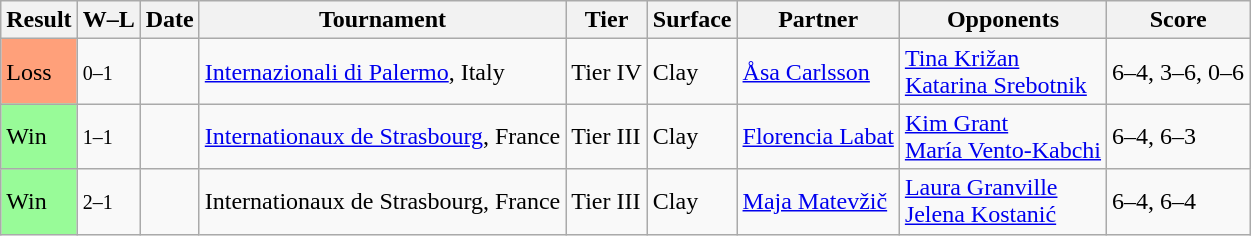<table class="sortable wikitable">
<tr>
<th>Result</th>
<th class="unsortable">W–L</th>
<th>Date</th>
<th>Tournament</th>
<th>Tier</th>
<th>Surface</th>
<th>Partner</th>
<th>Opponents</th>
<th class="unsortable">Score</th>
</tr>
<tr>
<td style="background:#ffa07a;">Loss</td>
<td><small>0–1</small></td>
<td></td>
<td><a href='#'>Internazionali di Palermo</a>, Italy</td>
<td>Tier IV</td>
<td>Clay</td>
<td> <a href='#'>Åsa Carlsson</a></td>
<td> <a href='#'>Tina Križan</a> <br>  <a href='#'>Katarina Srebotnik</a></td>
<td>6–4, 3–6, 0–6</td>
</tr>
<tr>
<td style="background:#98fb98;">Win</td>
<td><small>1–1</small></td>
<td></td>
<td><a href='#'>Internationaux de Strasbourg</a>, France</td>
<td>Tier III</td>
<td>Clay</td>
<td> <a href='#'>Florencia Labat</a></td>
<td> <a href='#'>Kim Grant</a> <br>  <a href='#'>María Vento-Kabchi</a></td>
<td>6–4, 6–3</td>
</tr>
<tr>
<td style="background:#98fb98;">Win</td>
<td><small>2–1</small></td>
<td></td>
<td>Internationaux de Strasbourg, France</td>
<td>Tier III</td>
<td>Clay</td>
<td> <a href='#'>Maja Matevžič</a></td>
<td> <a href='#'>Laura Granville</a> <br>  <a href='#'>Jelena Kostanić</a></td>
<td>6–4, 6–4</td>
</tr>
</table>
